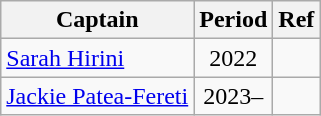<table class="wikitable" style="text-align: center;">
<tr>
<th>Captain</th>
<th>Period</th>
<th>Ref</th>
</tr>
<tr>
<td align=left> <a href='#'>Sarah Hirini</a></td>
<td>2022</td>
<td></td>
</tr>
<tr>
<td align=left> <a href='#'>Jackie Patea-Fereti</a></td>
<td>2023–</td>
<td></td>
</tr>
</table>
